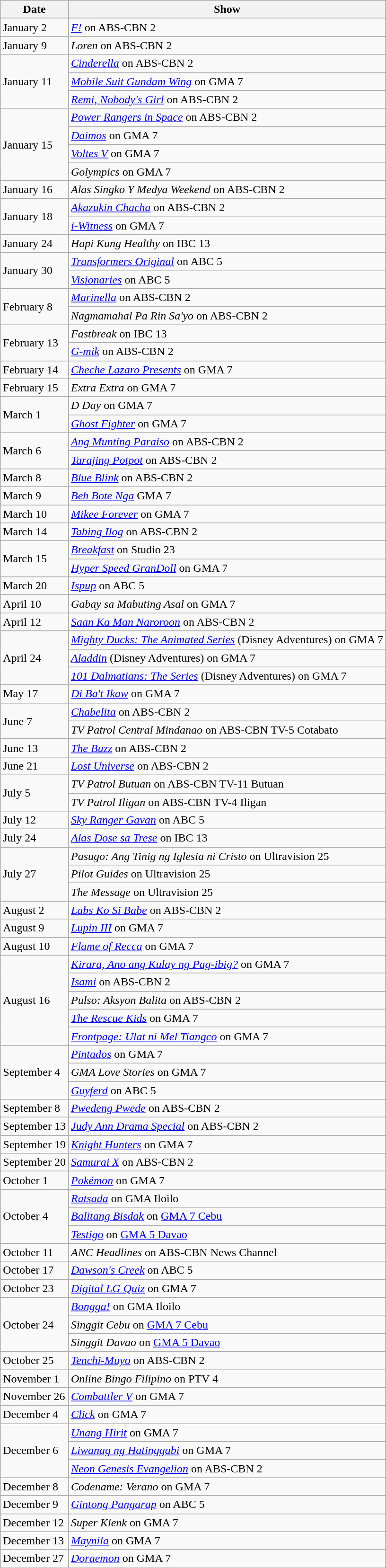<table class="wikitable">
<tr>
<th>Date</th>
<th>Show</th>
</tr>
<tr>
<td>January 2</td>
<td><em><a href='#'>F!</a></em> on ABS-CBN 2</td>
</tr>
<tr>
<td>January 9</td>
<td><em>Loren</em> on ABS-CBN 2</td>
</tr>
<tr>
<td rowspan="3">January 11</td>
<td><em><a href='#'>Cinderella</a></em> on ABS-CBN 2</td>
</tr>
<tr>
<td><em><a href='#'>Mobile Suit Gundam Wing</a></em> on GMA 7</td>
</tr>
<tr>
<td><em><a href='#'>Remi, Nobody's Girl</a></em> on ABS-CBN 2</td>
</tr>
<tr>
<td rowspan="4">January 15</td>
<td><em><a href='#'>Power Rangers in Space</a></em> on ABS-CBN 2</td>
</tr>
<tr>
<td><em><a href='#'>Daimos</a></em> on GMA 7</td>
</tr>
<tr>
<td><em><a href='#'>Voltes V</a></em> on GMA 7</td>
</tr>
<tr>
<td><em>Golympics</em> on GMA 7</td>
</tr>
<tr>
<td>January 16</td>
<td><em>Alas Singko Y Medya Weekend</em> on ABS-CBN 2</td>
</tr>
<tr>
<td rowspan="2">January 18</td>
<td><em><a href='#'>Akazukin Chacha</a></em> on ABS-CBN 2</td>
</tr>
<tr>
<td><em><a href='#'>i-Witness</a></em> on GMA 7</td>
</tr>
<tr>
<td>January 24</td>
<td><em>Hapi Kung Healthy</em> on IBC 13</td>
</tr>
<tr>
<td rowspan="2">January 30</td>
<td><em><a href='#'>Transformers Original</a></em> on ABC 5</td>
</tr>
<tr>
<td><em><a href='#'>Visionaries</a></em> on ABC 5</td>
</tr>
<tr>
<td rowspan="2">February 8</td>
<td><em><a href='#'>Marinella</a></em> on ABS-CBN 2</td>
</tr>
<tr>
<td><em>Nagmamahal Pa Rin Sa'yo</em> on ABS-CBN 2</td>
</tr>
<tr>
<td rowspan="2">February 13</td>
<td><em>Fastbreak</em> on IBC 13</td>
</tr>
<tr>
<td><em><a href='#'>G-mik</a></em> on ABS-CBN 2</td>
</tr>
<tr>
<td>February 14</td>
<td><em><a href='#'>Cheche Lazaro Presents</a></em> on GMA 7</td>
</tr>
<tr>
<td>February 15</td>
<td><em>Extra Extra</em> on GMA 7</td>
</tr>
<tr>
<td rowspan="2">March 1</td>
<td><em>D Day</em> on GMA 7</td>
</tr>
<tr>
<td><em><a href='#'>Ghost Fighter</a></em> on GMA 7</td>
</tr>
<tr>
<td rowspan="2">March 6</td>
<td><em><a href='#'>Ang Munting Paraiso</a></em> on ABS-CBN 2</td>
</tr>
<tr>
<td><em><a href='#'>Tarajing Potpot</a></em> on ABS-CBN 2</td>
</tr>
<tr>
<td>March 8</td>
<td><em><a href='#'>Blue Blink</a></em> on ABS-CBN 2</td>
</tr>
<tr>
<td>March 9</td>
<td><em><a href='#'>Beh Bote Nga</a></em> GMA 7</td>
</tr>
<tr>
<td>March 10</td>
<td><em><a href='#'>Mikee Forever</a></em> on GMA 7</td>
</tr>
<tr>
<td>March 14</td>
<td><em><a href='#'>Tabing Ilog</a></em> on ABS-CBN 2</td>
</tr>
<tr>
<td rowspan="2">March 15</td>
<td><em><a href='#'>Breakfast</a></em> on Studio 23</td>
</tr>
<tr>
<td><em><a href='#'>Hyper Speed GranDoll</a></em> on GMA 7</td>
</tr>
<tr>
<td>March 20</td>
<td><em><a href='#'>Ispup</a></em> on ABC 5</td>
</tr>
<tr>
<td>April 10</td>
<td><em>Gabay sa Mabuting Asal</em> on GMA 7</td>
</tr>
<tr>
<td>April 12</td>
<td><em><a href='#'>Saan Ka Man Naroroon</a></em> on ABS-CBN 2</td>
</tr>
<tr>
<td rowspan="3">April 24</td>
<td><em><a href='#'>Mighty Ducks: The Animated Series</a></em> (Disney Adventures) on GMA 7</td>
</tr>
<tr>
<td><em><a href='#'>Aladdin</a></em> (Disney Adventures) on GMA 7</td>
</tr>
<tr>
<td><em><a href='#'>101 Dalmatians: The Series</a></em> (Disney Adventures) on GMA 7</td>
</tr>
<tr>
<td>May 17</td>
<td><em><a href='#'>Di Ba't Ikaw</a></em> on GMA 7</td>
</tr>
<tr>
<td rowspan="2">June 7</td>
<td><em><a href='#'>Chabelita</a></em> on ABS-CBN 2</td>
</tr>
<tr>
<td><em>TV Patrol Central Mindanao</em> on ABS-CBN TV-5 Cotabato</td>
</tr>
<tr>
<td>June 13</td>
<td><em><a href='#'>The Buzz</a></em> on ABS-CBN 2</td>
</tr>
<tr>
<td>June 21</td>
<td><em><a href='#'>Lost Universe</a></em> on ABS-CBN 2</td>
</tr>
<tr>
<td rowspan="2">July 5</td>
<td><em>TV Patrol Butuan</em> on ABS-CBN TV-11 Butuan</td>
</tr>
<tr>
<td><em>TV Patrol Iligan</em> on ABS-CBN TV-4 Iligan</td>
</tr>
<tr>
<td>July 12</td>
<td><em><a href='#'>Sky Ranger Gavan</a></em> on ABC 5</td>
</tr>
<tr>
<td>July 24</td>
<td><em><a href='#'>Alas Dose sa Trese</a></em> on IBC 13</td>
</tr>
<tr>
<td rowspan="3">July 27</td>
<td><em>Pasugo: Ang Tinig ng Iglesia ni Cristo</em> on Ultravision 25</td>
</tr>
<tr>
<td><em>Pilot Guides</em> on Ultravision 25</td>
</tr>
<tr>
<td><em>The Message</em> on Ultravision 25</td>
</tr>
<tr>
<td>August 2</td>
<td><em><a href='#'>Labs Ko Si Babe</a></em> on ABS-CBN 2</td>
</tr>
<tr>
<td>August 9</td>
<td><em><a href='#'>Lupin III</a></em> on GMA 7</td>
</tr>
<tr>
<td>August 10</td>
<td><em><a href='#'>Flame of Recca</a></em> on GMA 7</td>
</tr>
<tr>
<td rowspan="5">August 16</td>
<td><em><a href='#'>Kirara, Ano ang Kulay ng Pag-ibig?</a></em> on GMA 7</td>
</tr>
<tr>
<td><em><a href='#'>Isami</a></em> on ABS-CBN 2</td>
</tr>
<tr>
<td><em>Pulso: Aksyon Balita</em> on ABS-CBN 2</td>
</tr>
<tr>
<td><em><a href='#'>The Rescue Kids</a></em> on GMA 7</td>
</tr>
<tr>
<td><em><a href='#'>Frontpage: Ulat ni Mel Tiangco</a></em> on GMA 7</td>
</tr>
<tr>
<td rowspan="3">September 4</td>
<td><em><a href='#'>Pintados</a></em> on GMA 7</td>
</tr>
<tr>
<td><em>GMA Love Stories</em> on GMA 7</td>
</tr>
<tr>
<td><em><a href='#'>Guyferd</a></em> on ABC 5</td>
</tr>
<tr>
<td>September 8</td>
<td><em><a href='#'>Pwedeng Pwede</a></em> on ABS-CBN 2</td>
</tr>
<tr>
<td>September 13</td>
<td><em><a href='#'>Judy Ann Drama Special</a></em> on ABS-CBN 2</td>
</tr>
<tr>
<td>September 19</td>
<td><em><a href='#'>Knight Hunters</a></em> on GMA 7</td>
</tr>
<tr>
<td>September 20</td>
<td><em><a href='#'>Samurai X</a></em> on ABS-CBN 2</td>
</tr>
<tr>
<td>October 1</td>
<td><em><a href='#'>Pokémon</a></em> on GMA 7</td>
</tr>
<tr>
<td rowspan="3">October 4</td>
<td><em><a href='#'>Ratsada</a></em> on GMA Iloilo</td>
</tr>
<tr>
<td><em><a href='#'>Balitang Bisdak</a></em> on <a href='#'>GMA 7 Cebu</a></td>
</tr>
<tr>
<td><em><a href='#'>Testigo</a></em> on <a href='#'>GMA 5 Davao</a></td>
</tr>
<tr>
<td>October 11</td>
<td><em>ANC Headlines</em> on ABS-CBN News Channel</td>
</tr>
<tr>
<td>October 17</td>
<td><em><a href='#'>Dawson's Creek</a></em> on ABC 5</td>
</tr>
<tr>
<td>October 23</td>
<td><em><a href='#'>Digital LG Quiz</a></em> on GMA 7</td>
</tr>
<tr>
<td rowspan="3">October 24</td>
<td><em><a href='#'>Bongga!</a></em> on GMA Iloilo</td>
</tr>
<tr>
<td><em>Singgit Cebu</em> on <a href='#'>GMA 7 Cebu</a></td>
</tr>
<tr>
<td><em>Singgit Davao</em> on <a href='#'>GMA 5 Davao</a></td>
</tr>
<tr>
<td>October 25</td>
<td><em><a href='#'>Tenchi-Muyo</a></em> on ABS-CBN 2</td>
</tr>
<tr>
<td>November 1</td>
<td><em>Online Bingo Filipino</em> on PTV 4</td>
</tr>
<tr>
<td>November 26</td>
<td><em><a href='#'>Combattler V</a></em> on GMA 7</td>
</tr>
<tr>
<td>December 4</td>
<td><em><a href='#'>Click</a></em> on GMA 7</td>
</tr>
<tr>
<td rowspan="3">December 6</td>
<td><em><a href='#'>Unang Hirit</a></em> on GMA 7</td>
</tr>
<tr>
<td><em><a href='#'>Liwanag ng Hatinggabi</a></em> on GMA 7</td>
</tr>
<tr>
<td><em><a href='#'>Neon Genesis Evangelion</a></em> on ABS-CBN 2</td>
</tr>
<tr>
<td>December 8</td>
<td><em>Codename: Verano</em> on GMA 7</td>
</tr>
<tr>
<td>December 9</td>
<td><em><a href='#'> Gintong Pangarap</a></em> on ABC 5</td>
</tr>
<tr>
<td>December 12</td>
<td><em>Super Klenk</em> on GMA 7</td>
</tr>
<tr>
<td>December 13</td>
<td><em><a href='#'>Maynila</a></em> on GMA 7</td>
</tr>
<tr>
<td>December 27</td>
<td><em><a href='#'>Doraemon</a></em> on GMA 7</td>
</tr>
</table>
